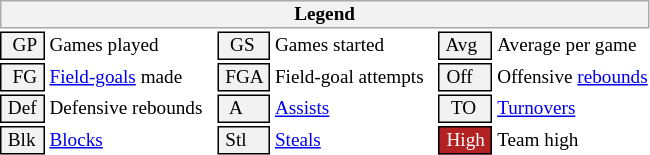<table class="toccolours" style="font-size: 80%; white-space: nowrap;">
<tr>
<th colspan="6" style="background-color: #F2F2F2; border: 1px solid #AAAAAA;">Legend</th>
</tr>
<tr>
<td style="background-color: #F2F2F2; border: 1px solid black;">  GP </td>
<td>Games played</td>
<td style="background-color: #F2F2F2; border: 1px solid black">  GS </td>
<td>Games started</td>
<td style="background-color: #F2F2F2; border: 1px solid black"> Avg </td>
<td>Average per game</td>
</tr>
<tr>
<td style="background-color: #F2F2F2; border: 1px solid black">  FG </td>
<td style="padding-right: 8px"><a href='#'>Field-goals</a> made</td>
<td style="background-color: #F2F2F2; border: 1px solid black"> FGA </td>
<td style="padding-right: 8px">Field-goal attempts</td>
<td style="background-color: #F2F2F2; border: 1px solid black;"> Off </td>
<td>Offensive <a href='#'>rebounds</a></td>
</tr>
<tr>
<td style="background-color: #F2F2F2; border: 1px solid black;"> Def </td>
<td style="padding-right: 8px">Defensive rebounds</td>
<td style="background-color: #F2F2F2; border: 1px solid black">  A </td>
<td style="padding-right: 8px"><a href='#'>Assists</a></td>
<td style="background-color: #F2F2F2; border: 1px solid black">  TO</td>
<td><a href='#'>Turnovers</a></td>
</tr>
<tr>
<td style="background-color: #F2F2F2; border: 1px solid black;"> Blk </td>
<td><a href='#'>Blocks</a></td>
<td style="background-color: #F2F2F2; border: 1px solid black"> Stl </td>
<td><a href='#'>Steals</a></td>
<td style="background:#B22222; color:#ffffff; border: 1px solid black"> High </td>
<td>Team high</td>
</tr>
<tr>
</tr>
</table>
